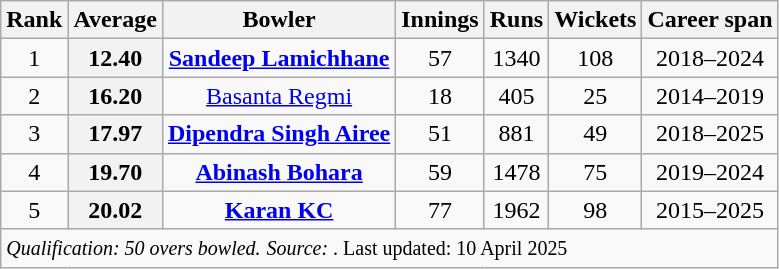<table class="wikitable" style="text-align: center;">
<tr>
<th>Rank</th>
<th scope="col">Average</th>
<th scope="col">Bowler</th>
<th scope="col">Innings</th>
<th scope="col">Runs</th>
<th scope="col">Wickets</th>
<th>Career span</th>
</tr>
<tr>
<td>1</td>
<th>12.40</th>
<td><strong><a href='#'>Sandeep Lamichhane</a></strong></td>
<td>57</td>
<td>1340</td>
<td>108</td>
<td>2018–2024</td>
</tr>
<tr>
<td>2</td>
<th>16.20</th>
<td><a href='#'>Basanta Regmi</a></td>
<td>18</td>
<td>405</td>
<td>25</td>
<td>2014–2019</td>
</tr>
<tr>
<td>3</td>
<th><strong>17.97</strong></th>
<td><strong><a href='#'>Dipendra Singh Airee</a></strong></td>
<td>51</td>
<td>881</td>
<td>49</td>
<td>2018–2025</td>
</tr>
<tr>
<td>4</td>
<th>19.70</th>
<td><strong><a href='#'>Abinash Bohara</a></strong></td>
<td>59</td>
<td>1478</td>
<td>75</td>
<td>2019–2024</td>
</tr>
<tr>
<td>5</td>
<th><strong>20.02</strong></th>
<td><strong><a href='#'>Karan KC</a></strong></td>
<td>77</td>
<td>1962</td>
<td>98</td>
<td>2015–2025</td>
</tr>
<tr>
<td colspan="7" style="text-align:left" ;><small><em>Qualification: 50 overs bowled.</em></small> <small><em>Source: </em>. Last updated: 10 April 2025</small></td>
</tr>
</table>
